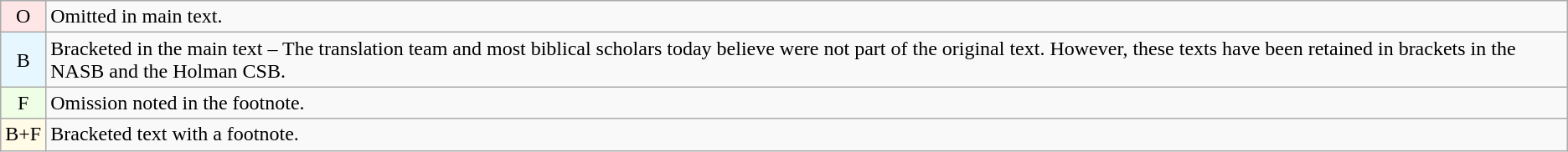<table class="wikitable">
<tr>
<td style="background:#FFE6E6; color:black; text-align:center;">O</td>
<td>Omitted in main text.</td>
</tr>
<tr>
<td style="background:#E6F7FF; color:black; text-align:center;">B</td>
<td>Bracketed in the main text – The translation team and most biblical scholars today believe were not part of the original text. However, these texts have been retained in brackets in the NASB and the Holman CSB.</td>
</tr>
<tr>
<td style="background:#EEFFE6; color:black; text-align:center;">F</td>
<td>Omission noted in the footnote.</td>
</tr>
<tr>
<td style="background:#FFFBE6; color:black; text-align:center;">B+F</td>
<td>Bracketed text with a footnote.</td>
</tr>
</table>
